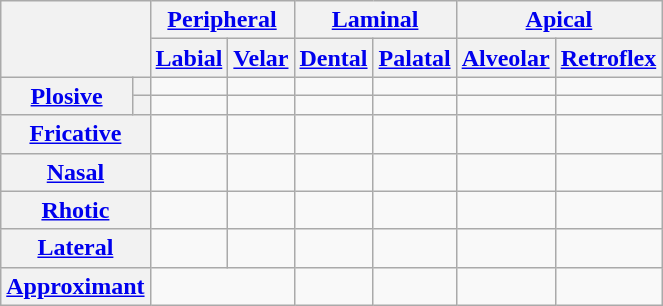<table class="wikitable" style="text-align: center;">
<tr>
<th colspan="2" rowspan="2"></th>
<th colspan="2"><a href='#'>Peripheral</a></th>
<th colspan="2"><a href='#'>Laminal</a></th>
<th colspan="2"><a href='#'>Apical</a></th>
</tr>
<tr>
<th><a href='#'>Labial</a></th>
<th><a href='#'>Velar</a></th>
<th><a href='#'>Dental</a></th>
<th><a href='#'>Palatal</a></th>
<th><a href='#'>Alveolar</a></th>
<th><a href='#'>Retroflex</a></th>
</tr>
<tr>
<th rowspan="2"><a href='#'>Plosive</a></th>
<th></th>
<td></td>
<td></td>
<td></td>
<td></td>
<td></td>
<td></td>
</tr>
<tr>
<th></th>
<td></td>
<td></td>
<td></td>
<td></td>
<td></td>
<td></td>
</tr>
<tr>
<th colspan="2"><a href='#'>Fricative</a></th>
<td></td>
<td></td>
<td></td>
<td></td>
<td></td>
<td></td>
</tr>
<tr>
<th colspan="2"><a href='#'>Nasal</a></th>
<td></td>
<td></td>
<td></td>
<td></td>
<td></td>
<td></td>
</tr>
<tr>
<th colspan="2"><a href='#'>Rhotic</a></th>
<td></td>
<td></td>
<td></td>
<td></td>
<td></td>
<td></td>
</tr>
<tr>
<th colspan="2"><a href='#'>Lateral</a></th>
<td></td>
<td></td>
<td></td>
<td></td>
<td></td>
<td></td>
</tr>
<tr>
<th colspan="2"><a href='#'>Approximant</a></th>
<td colspan="2"></td>
<td></td>
<td></td>
<td></td>
<td></td>
</tr>
</table>
